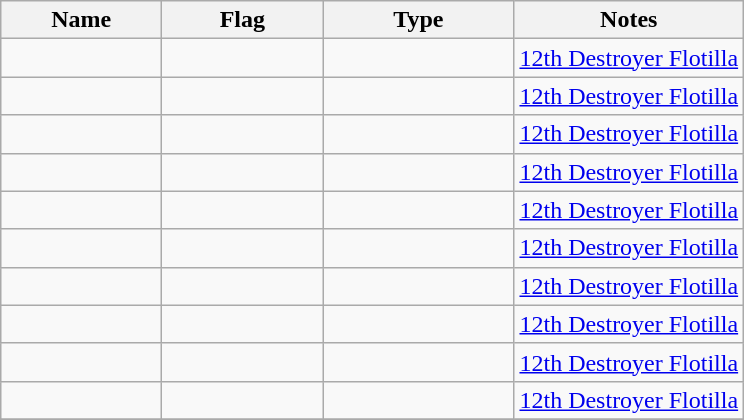<table class="wikitable sortable">
<tr>
<th scope="col" width="100px">Name</th>
<th scope="col" width="100px">Flag</th>
<th scope="col" width="120px">Type</th>
<th>Notes</th>
</tr>
<tr>
<td align="left"></td>
<td align="left"></td>
<td align="left"></td>
<td align="left"><a href='#'>12th Destroyer Flotilla</a></td>
</tr>
<tr>
<td align="left"></td>
<td align="left"></td>
<td align="left"></td>
<td align="left"><a href='#'>12th Destroyer Flotilla</a></td>
</tr>
<tr>
<td align="left"></td>
<td align="left"></td>
<td align="left"></td>
<td align="left"><a href='#'>12th Destroyer Flotilla</a></td>
</tr>
<tr>
<td align="left"></td>
<td align="left"></td>
<td align="left"></td>
<td align="left"><a href='#'>12th Destroyer Flotilla</a></td>
</tr>
<tr>
<td align="left"></td>
<td align="left"></td>
<td align="left"></td>
<td align="left"><a href='#'>12th Destroyer Flotilla</a></td>
</tr>
<tr>
<td align="left"></td>
<td align="left"></td>
<td align="left"></td>
<td align="left"><a href='#'>12th Destroyer Flotilla</a></td>
</tr>
<tr>
<td align="left"></td>
<td align="left"></td>
<td align="left"></td>
<td align="left"><a href='#'>12th Destroyer Flotilla</a></td>
</tr>
<tr>
<td align="left"></td>
<td align="left"></td>
<td align="left"></td>
<td align="left"><a href='#'>12th Destroyer Flotilla</a></td>
</tr>
<tr>
<td align="left"></td>
<td align="left"></td>
<td align="left"></td>
<td align="left"><a href='#'>12th Destroyer Flotilla</a></td>
</tr>
<tr>
<td align="left"></td>
<td align="left"></td>
<td align="left"></td>
<td align="left"><a href='#'>12th Destroyer Flotilla</a></td>
</tr>
<tr>
</tr>
</table>
